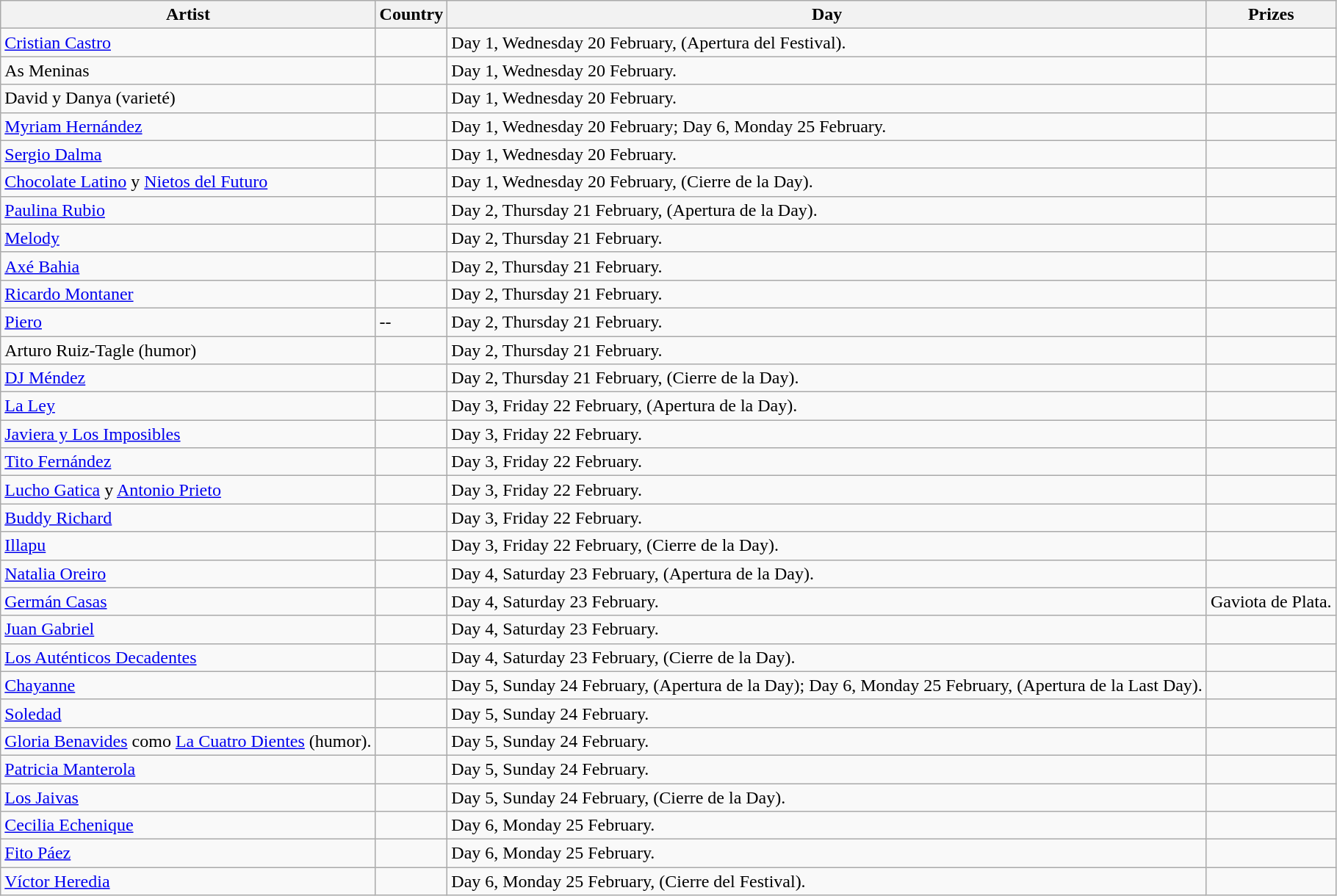<table class="wikitable">
<tr>
<th>Artist</th>
<th>Country</th>
<th>Day</th>
<th>Prizes</th>
</tr>
<tr>
<td><a href='#'>Cristian Castro</a></td>
<td></td>
<td>Day 1, Wednesday 20 February, (Apertura del Festival).</td>
<td></td>
</tr>
<tr>
<td>As Meninas</td>
<td></td>
<td>Day 1, Wednesday 20 February.</td>
<td></td>
</tr>
<tr>
<td>David y Danya (varieté)</td>
<td></td>
<td>Day 1, Wednesday 20 February.</td>
<td></td>
</tr>
<tr>
<td><a href='#'>Myriam Hernández</a></td>
<td></td>
<td>Day 1, Wednesday 20 February; Day 6, Monday 25 February.</td>
<td></td>
</tr>
<tr>
<td><a href='#'>Sergio Dalma</a></td>
<td></td>
<td>Day 1, Wednesday 20 February.</td>
<td></td>
</tr>
<tr>
<td><a href='#'>Chocolate Latino</a> y <a href='#'>Nietos del Futuro</a></td>
<td></td>
<td>Day 1, Wednesday 20 February, (Cierre de la Day).</td>
<td></td>
</tr>
<tr>
<td><a href='#'>Paulina Rubio</a></td>
<td></td>
<td>Day 2, Thursday 21 February, (Apertura de la Day).</td>
<td></td>
</tr>
<tr>
<td><a href='#'>Melody</a></td>
<td></td>
<td>Day 2, Thursday 21 February.</td>
<td></td>
</tr>
<tr>
<td><a href='#'>Axé Bahia</a></td>
<td></td>
<td>Day 2, Thursday 21 February.</td>
<td></td>
</tr>
<tr>
<td><a href='#'>Ricardo Montaner</a></td>
<td></td>
<td>Day 2, Thursday 21 February.</td>
<td></td>
</tr>
<tr>
<td><a href='#'>Piero</a></td>
<td>--</td>
<td>Day 2, Thursday 21 February.</td>
<td></td>
</tr>
<tr>
<td>Arturo Ruiz-Tagle (humor)</td>
<td></td>
<td>Day 2, Thursday 21 February.</td>
<td></td>
</tr>
<tr>
<td><a href='#'>DJ Méndez</a></td>
<td></td>
<td>Day 2, Thursday 21 February, (Cierre de la Day).</td>
<td></td>
</tr>
<tr>
<td><a href='#'>La Ley</a></td>
<td></td>
<td>Day 3, Friday 22 February, (Apertura de la Day).</td>
<td></td>
</tr>
<tr>
<td><a href='#'>Javiera y Los Imposibles</a></td>
<td></td>
<td>Day 3, Friday 22 February.</td>
<td></td>
</tr>
<tr>
<td><a href='#'>Tito Fernández</a></td>
<td></td>
<td>Day 3, Friday 22 February.</td>
<td></td>
</tr>
<tr>
<td><a href='#'>Lucho Gatica</a> y <a href='#'>Antonio Prieto</a></td>
<td></td>
<td>Day 3, Friday 22 February.</td>
<td></td>
</tr>
<tr>
<td><a href='#'>Buddy Richard</a></td>
<td></td>
<td>Day 3, Friday 22 February.</td>
<td></td>
</tr>
<tr>
<td><a href='#'>Illapu</a></td>
<td></td>
<td>Day 3, Friday 22 February, (Cierre de la Day).</td>
<td></td>
</tr>
<tr>
<td><a href='#'>Natalia Oreiro</a></td>
<td></td>
<td>Day 4, Saturday 23 February, (Apertura de la Day).</td>
<td></td>
</tr>
<tr>
<td><a href='#'>Germán Casas</a></td>
<td></td>
<td>Day 4, Saturday 23 February.</td>
<td>Gaviota de Plata.</td>
</tr>
<tr>
<td><a href='#'>Juan Gabriel</a></td>
<td></td>
<td>Day 4, Saturday 23 February.</td>
<td></td>
</tr>
<tr>
<td><a href='#'>Los Auténticos Decadentes</a></td>
<td></td>
<td>Day 4, Saturday 23 February, (Cierre de la Day).</td>
<td></td>
</tr>
<tr>
<td><a href='#'>Chayanne</a></td>
<td></td>
<td>Day 5, Sunday 24 February, (Apertura de la Day); Day 6, Monday 25 February, (Apertura de la Last Day).</td>
<td></td>
</tr>
<tr>
<td><a href='#'>Soledad</a></td>
<td></td>
<td>Day 5, Sunday 24 February.</td>
<td></td>
</tr>
<tr>
<td><a href='#'>Gloria Benavides</a> como <a href='#'>La Cuatro Dientes</a> (humor).</td>
<td></td>
<td>Day 5, Sunday 24 February.</td>
<td></td>
</tr>
<tr>
<td><a href='#'>Patricia Manterola</a></td>
<td></td>
<td>Day 5, Sunday 24 February.</td>
<td></td>
</tr>
<tr>
<td><a href='#'>Los Jaivas</a></td>
<td></td>
<td>Day 5, Sunday 24 February, (Cierre de la Day).</td>
<td></td>
</tr>
<tr>
<td><a href='#'>Cecilia Echenique</a></td>
<td></td>
<td>Day 6, Monday 25 February.</td>
<td></td>
</tr>
<tr>
<td><a href='#'>Fito Páez</a></td>
<td></td>
<td>Day 6, Monday 25 February.</td>
<td></td>
</tr>
<tr>
<td><a href='#'>Víctor Heredia</a></td>
<td></td>
<td>Day 6, Monday 25 February, (Cierre del Festival).</td>
<td></td>
</tr>
</table>
